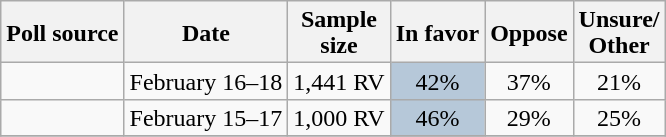<table class="wikitable sortable collapsible" style="text-align:center;line-height:17px">
<tr>
<th>Poll source</th>
<th>Date</th>
<th>Sample<br>size</th>
<th>In favor</th>
<th>Oppose</th>
<th>Unsure/<br>Other</th>
</tr>
<tr>
<td></td>
<td>February 16–18</td>
<td>1,441 RV</td>
<td style="background:#B6C8D9;">42%</td>
<td>37%</td>
<td>21%</td>
</tr>
<tr>
<td></td>
<td>February 15–17</td>
<td>1,000 RV</td>
<td style="background:#B6C8D9;">46%</td>
<td>29%</td>
<td>25%</td>
</tr>
<tr>
</tr>
</table>
